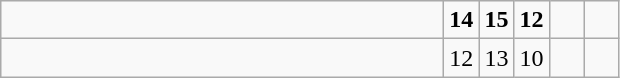<table class="wikitable">
<tr>
<td style="width:18em"><strong></strong></td>
<td align=center style="width:1em"><strong>14</strong></td>
<td align=center style="width:1em"><strong>15</strong></td>
<td align=center style="width:1em"><strong>12</strong></td>
<td align=center style="width:1em"></td>
<td align=center style="width:1em"></td>
</tr>
<tr>
<td style="width:18em"></td>
<td align=center style="width:1em">12</td>
<td align=center style="width:1em">13</td>
<td align=center style="width:1em">10</td>
<td align=center style="width:1em"></td>
<td align=center style="width:1em"></td>
</tr>
</table>
